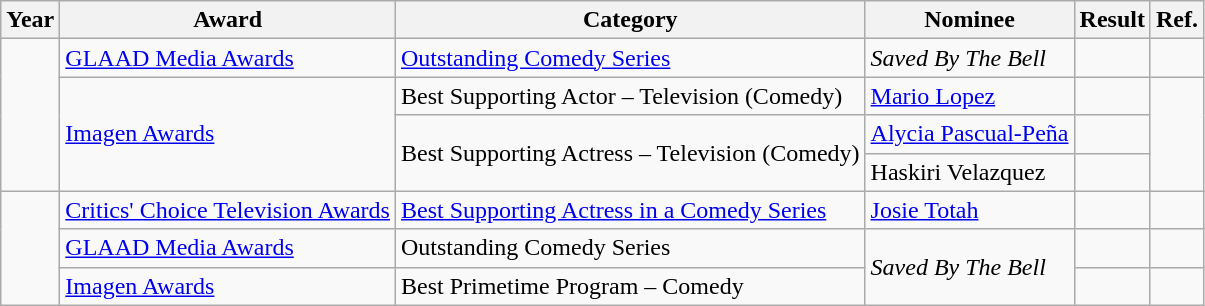<table class="wikitable sortable">
<tr>
<th>Year</th>
<th>Award</th>
<th>Category</th>
<th>Nominee</th>
<th>Result</th>
<th>Ref.</th>
</tr>
<tr>
<td rowspan="4"></td>
<td><a href='#'>GLAAD Media Awards</a></td>
<td><a href='#'>Outstanding Comedy Series</a></td>
<td><em>Saved By The Bell</em></td>
<td></td>
<td align="center"></td>
</tr>
<tr>
<td rowspan="3"><a href='#'>Imagen Awards</a></td>
<td>Best Supporting Actor – Television (Comedy)</td>
<td><a href='#'>Mario Lopez</a></td>
<td></td>
<td rowspan="3" align="center"></td>
</tr>
<tr>
<td rowspan="2">Best Supporting Actress – Television (Comedy)</td>
<td><a href='#'>Alycia Pascual-Peña</a></td>
<td></td>
</tr>
<tr>
<td>Haskiri Velazquez</td>
<td></td>
</tr>
<tr>
<td rowspan="3"></td>
<td><a href='#'>Critics' Choice Television Awards</a></td>
<td><a href='#'>Best Supporting Actress in a Comedy Series</a></td>
<td><a href='#'>Josie Totah</a></td>
<td></td>
<td align="center"></td>
</tr>
<tr>
<td><a href='#'>GLAAD Media Awards</a></td>
<td>Outstanding Comedy Series</td>
<td rowspan="2"><em>Saved By The Bell</em></td>
<td></td>
<td align="center"></td>
</tr>
<tr>
<td><a href='#'>Imagen Awards</a></td>
<td>Best Primetime Program – Comedy</td>
<td></td>
<td align="center"></td>
</tr>
</table>
